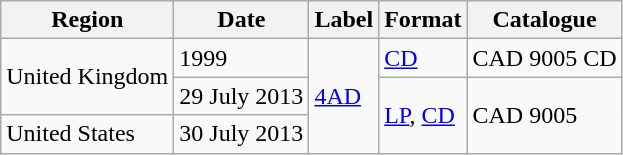<table class="wikitable">
<tr>
<th>Region</th>
<th>Date</th>
<th>Label</th>
<th>Format</th>
<th>Catalogue</th>
</tr>
<tr>
<td rowspan="2">United Kingdom</td>
<td rowspan="1">1999</td>
<td rowspan="3"><a href='#'>4AD</a></td>
<td><a href='#'>CD</a></td>
<td>CAD 9005 CD</td>
</tr>
<tr>
<td rowspan="1">29 July 2013</td>
<td rowspan="2"><a href='#'>LP</a>, <a href='#'>CD</a></td>
<td rowspan="2">CAD 9005</td>
</tr>
<tr>
<td rowspan="1">United States</td>
<td rowspan="1">30 July 2013</td>
</tr>
</table>
